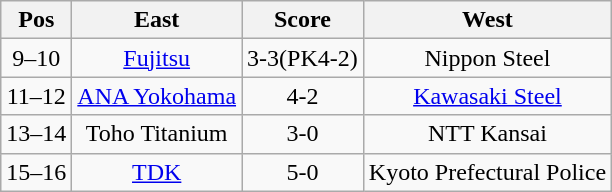<table class="wikitable" style="text-align: center;">
<tr>
<th>Pos</th>
<th>East</th>
<th>Score</th>
<th>West</th>
</tr>
<tr>
<td>9–10</td>
<td><a href='#'>Fujitsu</a></td>
<td>3-3(PK4-2)</td>
<td>Nippon Steel</td>
</tr>
<tr>
<td>11–12</td>
<td><a href='#'>ANA Yokohama</a></td>
<td>4-2</td>
<td><a href='#'>Kawasaki Steel</a></td>
</tr>
<tr>
<td>13–14</td>
<td>Toho Titanium</td>
<td>3-0</td>
<td>NTT Kansai</td>
</tr>
<tr>
<td>15–16</td>
<td><a href='#'>TDK</a></td>
<td>5-0</td>
<td>Kyoto Prefectural Police</td>
</tr>
</table>
